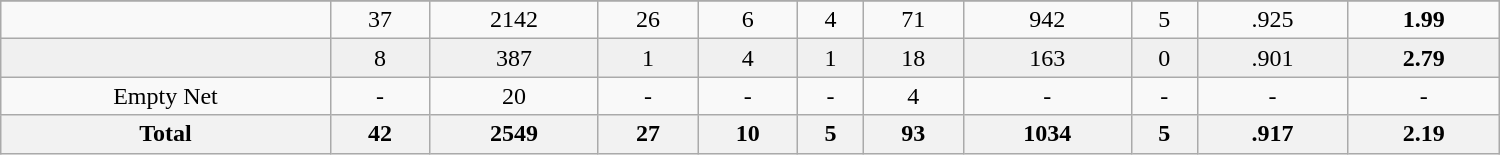<table class="wikitable sortable" width ="1000">
<tr align="center">
</tr>
<tr align="center" bgcolor="">
<td></td>
<td>37</td>
<td>2142</td>
<td>26</td>
<td>6</td>
<td>4</td>
<td>71</td>
<td>942</td>
<td>5</td>
<td>.925</td>
<td><strong>1.99</strong></td>
</tr>
<tr align="center" bgcolor="f0f0f0">
<td></td>
<td>8</td>
<td>387</td>
<td>1</td>
<td>4</td>
<td>1</td>
<td>18</td>
<td>163</td>
<td>0</td>
<td>.901</td>
<td><strong>2.79</strong></td>
</tr>
<tr align="center" bgcolor="">
<td>Empty Net</td>
<td>-</td>
<td>20</td>
<td>-</td>
<td>-</td>
<td>-</td>
<td>4</td>
<td>-</td>
<td>-</td>
<td>-</td>
<td>-</td>
</tr>
<tr>
<th>Total</th>
<th>42</th>
<th>2549</th>
<th>27</th>
<th>10</th>
<th>5</th>
<th>93</th>
<th>1034</th>
<th>5</th>
<th>.917</th>
<th>2.19</th>
</tr>
</table>
